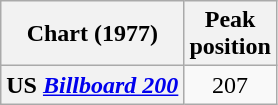<table class="wikitable sortable plainrowheaders" style="text-align:center">
<tr>
<th scope="col">Chart (1977)</th>
<th scope="col">Peak<br>position</th>
</tr>
<tr>
<th scope="row">US <em><a href='#'>Billboard 200</a></em></th>
<td>207</td>
</tr>
</table>
